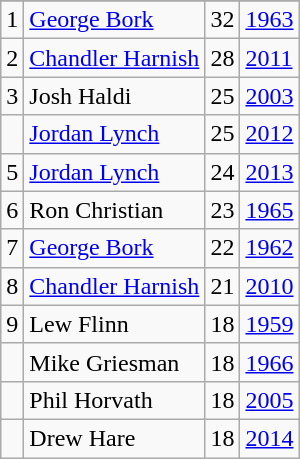<table class="wikitable">
<tr>
</tr>
<tr>
<td>1</td>
<td><a href='#'>George Bork</a></td>
<td>32</td>
<td><a href='#'>1963</a></td>
</tr>
<tr>
<td>2</td>
<td><a href='#'>Chandler Harnish</a></td>
<td>28</td>
<td><a href='#'>2011</a></td>
</tr>
<tr>
<td>3</td>
<td>Josh Haldi</td>
<td>25</td>
<td><a href='#'>2003</a></td>
</tr>
<tr>
<td></td>
<td><a href='#'>Jordan Lynch</a></td>
<td>25</td>
<td><a href='#'>2012</a></td>
</tr>
<tr>
<td>5</td>
<td><a href='#'>Jordan Lynch</a></td>
<td>24</td>
<td><a href='#'>2013</a></td>
</tr>
<tr>
<td>6</td>
<td>Ron Christian</td>
<td>23</td>
<td><a href='#'>1965</a></td>
</tr>
<tr>
<td>7</td>
<td><a href='#'>George Bork</a></td>
<td>22</td>
<td><a href='#'>1962</a></td>
</tr>
<tr>
<td>8</td>
<td><a href='#'>Chandler Harnish</a></td>
<td>21</td>
<td><a href='#'>2010</a></td>
</tr>
<tr>
<td>9</td>
<td>Lew Flinn</td>
<td>18</td>
<td><a href='#'>1959</a></td>
</tr>
<tr>
<td></td>
<td>Mike Griesman</td>
<td>18</td>
<td><a href='#'>1966</a></td>
</tr>
<tr>
<td></td>
<td>Phil Horvath</td>
<td>18</td>
<td><a href='#'>2005</a></td>
</tr>
<tr>
<td></td>
<td>Drew Hare</td>
<td>18</td>
<td><a href='#'>2014</a></td>
</tr>
</table>
